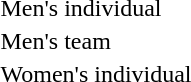<table>
<tr>
<td>Men's individual</td>
<td></td>
<td></td>
<td></td>
</tr>
<tr>
<td>Men's team</td>
<td></td>
<td></td>
<td></td>
</tr>
<tr>
<td>Women's individual</td>
<td></td>
<td></td>
<td></td>
</tr>
</table>
